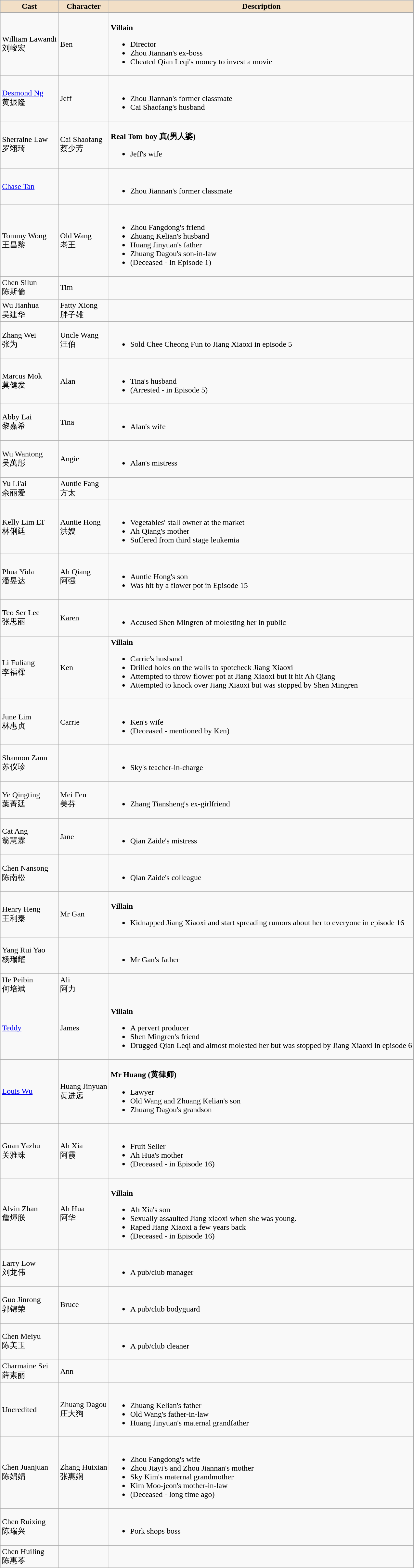<table class="wikitable">
<tr>
<th style="background:#f2dfc6">Cast</th>
<th style="background:#f2dfc6">Character</th>
<th style="background:#f2dfc6">Description</th>
</tr>
<tr>
<td>William Lawandi <br> 刘峻宏</td>
<td>Ben</td>
<td><br><strong>Villain</strong><ul><li>Director</li><li>Zhou Jiannan's ex-boss</li><li>Cheated Qian Leqi's money to invest a movie</li></ul></td>
</tr>
<tr>
<td><a href='#'>Desmond Ng</a> <br>黄振隆</td>
<td>Jeff</td>
<td><br><ul><li>Zhou Jiannan's former classmate</li><li>Cai Shaofang's husband</li></ul></td>
</tr>
<tr>
<td>Sherraine Law <br> 罗翊琦</td>
<td>Cai Shaofang <br> 蔡少芳</td>
<td><br><strong>Real Tom-boy 真(男人婆)</strong><ul><li>Jeff's wife</li></ul></td>
</tr>
<tr>
<td><a href='#'>Chase Tan</a></td>
<td></td>
<td><br><ul><li>Zhou Jiannan's former classmate</li></ul></td>
</tr>
<tr>
<td>Tommy Wong <br> 王昌黎</td>
<td>Old Wang <br> 老王</td>
<td><br><ul><li>Zhou Fangdong's friend</li><li>Zhuang Kelian's husband</li><li>Huang Jinyuan's father</li><li>Zhuang Dagou's son-in-law</li><li>(Deceased - In Episode 1)</li></ul></td>
</tr>
<tr>
<td>Chen Silun <br> 陈斯倫</td>
<td>Tim　</td>
<td></td>
</tr>
<tr>
<td>Wu Jianhua <br> 吴建华</td>
<td>Fatty Xiong <br> 胖子雄</td>
<td></td>
</tr>
<tr>
<td>Zhang Wei <br>张为</td>
<td>Uncle Wang <br> 汪伯</td>
<td><br><ul><li>Sold Chee Cheong Fun to Jiang Xiaoxi in episode 5</li></ul></td>
</tr>
<tr>
<td>Marcus Mok <br> 莫健发</td>
<td>Alan</td>
<td><br><ul><li>Tina's husband</li><li>(Arrested - in Episode 5)</li></ul></td>
</tr>
<tr>
<td>Abby Lai <br> 黎嘉希</td>
<td>Tina</td>
<td><br><ul><li>Alan's wife</li></ul></td>
</tr>
<tr>
<td>Wu Wantong <br> 吴萬彤</td>
<td>Angie</td>
<td><br><ul><li>Alan's mistress</li></ul></td>
</tr>
<tr>
<td>Yu Li'ai <br> 余丽爱</td>
<td>Auntie Fang <br> 方太</td>
<td></td>
</tr>
<tr>
<td>Kelly Lim LT <br> 林俐廷</td>
<td>Auntie Hong <br> 洪嫂</td>
<td><br><ul><li>Vegetables' stall owner at the market</li><li>Ah Qiang's mother</li><li>Suffered from third stage leukemia</li></ul></td>
</tr>
<tr>
<td>Phua Yida <br> 潘昱达</td>
<td>Ah Qiang <br> 阿强</td>
<td><br><ul><li>Auntie Hong's son</li><li>Was hit by a flower pot in Episode 15</li></ul></td>
</tr>
<tr>
<td>Teo Ser Lee <br> 张思丽</td>
<td>Karen</td>
<td><br><ul><li>Accused Shen Mingren of molesting her in public</li></ul></td>
</tr>
<tr>
<td>Li Fuliang <br> 李福樑</td>
<td>Ken</td>
<td><strong>Villain</strong><br><ul><li>Carrie's husband</li><li>Drilled holes on the walls to spotcheck Jiang Xiaoxi</li><li>Attempted to throw flower pot at Jiang Xiaoxi but it hit Ah Qiang</li><li>Attempted to knock over Jiang Xiaoxi but was stopped by Shen Mingren</li></ul></td>
</tr>
<tr>
<td>June Lim <br> 林惠贞</td>
<td>Carrie</td>
<td><br><ul><li>Ken's wife</li><li>(Deceased - mentioned by Ken)</li></ul></td>
</tr>
<tr>
<td>Shannon Zann <br> 苏仪珍</td>
<td></td>
<td><br><ul><li>Sky's teacher-in-charge</li></ul></td>
</tr>
<tr>
<td>Ye Qingting <br> 葉菁廷</td>
<td>Mei Fen <br> 美芬</td>
<td><br><ul><li>Zhang Tiansheng's ex-girlfriend</li></ul></td>
</tr>
<tr>
<td>Cat Ang <br> 翁慧霖</td>
<td>Jane</td>
<td><br><ul><li>Qian Zaide's mistress</li></ul></td>
</tr>
<tr>
<td>Chen Nansong <br> 陈南松</td>
<td></td>
<td><br><ul><li>Qian Zaide's colleague</li></ul></td>
</tr>
<tr>
<td>Henry Heng <br> 王利秦</td>
<td>Mr Gan</td>
<td><br><strong>Villain</strong><ul><li>Kidnapped Jiang Xiaoxi and start spreading rumors about her to everyone in episode 16</li></ul></td>
</tr>
<tr>
<td>Yang Rui Yao <br> 杨瑞耀</td>
<td></td>
<td><br><ul><li>Mr Gan's father</li></ul></td>
</tr>
<tr>
<td>He Peibin <br> 何培斌</td>
<td>Ali <br> 阿力</td>
<td></td>
</tr>
<tr>
<td><a href='#'>Teddy</a></td>
<td>James</td>
<td><br><strong>Villain</strong><ul><li>A pervert producer</li><li>Shen Mingren's friend</li><li>Drugged Qian Leqi and almost molested her but was stopped by Jiang Xiaoxi in episode 6</li></ul></td>
</tr>
<tr>
<td><a href='#'>Louis Wu</a></td>
<td>Huang Jinyuan <br> 黄进远</td>
<td><br><strong>Mr Huang (黄律师)</strong><ul><li>Lawyer</li><li>Old Wang and Zhuang Kelian's son</li><li>Zhuang Dagou's grandson</li></ul></td>
</tr>
<tr>
<td>Guan Yazhu <br> 关雅珠</td>
<td>Ah Xia <br>  阿霞</td>
<td><br><ul><li>Fruit Seller</li><li>Ah Hua's mother</li><li>(Deceased - in Episode 16)</li></ul></td>
</tr>
<tr>
<td>Alvin Zhan <br> 詹煇朕</td>
<td>Ah Hua <br> 阿华</td>
<td><br><strong>Villain</strong><ul><li>Ah Xia's son</li><li>Sexually assaulted Jiang xiaoxi when she was young.</li><li>Raped Jiang Xiaoxi a few years back</li><li>(Deceased - in Episode 16)</li></ul></td>
</tr>
<tr>
<td>Larry Low <br> 刘龙伟</td>
<td></td>
<td><br><ul><li>A pub/club manager</li></ul></td>
</tr>
<tr>
<td>Guo Jinrong <br> 郭锦荣</td>
<td>Bruce</td>
<td><br><ul><li>A pub/club bodyguard</li></ul></td>
</tr>
<tr>
<td>Chen Meiyu <br> 陈美玉</td>
<td></td>
<td><br><ul><li>A pub/club cleaner</li></ul></td>
</tr>
<tr>
<td>Charmaine Sei <br> 薛素丽</td>
<td>Ann</td>
<td></td>
</tr>
<tr>
<td>Uncredited</td>
<td>Zhuang Dagou <br> 庄大狗</td>
<td><br><ul><li>Zhuang Kelian's father</li><li>Old Wang's father-in-law</li><li>Huang Jinyuan's maternal grandfather</li></ul></td>
</tr>
<tr>
<td>Chen Juanjuan <br> 陈娟娟</td>
<td>Zhang Huixian <br> 张惠娴</td>
<td><br><ul><li>Zhou Fangdong's wife</li><li>Zhou Jiayi's and Zhou Jiannan's mother</li><li>Sky Kim's maternal grandmother</li><li>Kim Moo-jeon's mother-in-law</li><li>(Deceased - long time ago)</li></ul></td>
</tr>
<tr>
<td>Chen Ruixing <br> 陈瑞兴</td>
<td></td>
<td><br><ul><li>Pork shops boss</li></ul></td>
</tr>
<tr>
<td>Chen Huiling <br> 陈惠苓</td>
<td></td>
<td></td>
</tr>
</table>
